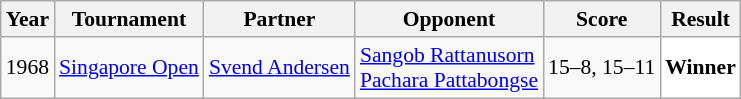<table class="sortable wikitable" style="font-size:90%;">
<tr>
<th>Year</th>
<th>Tournament</th>
<th>Partner</th>
<th>Opponent</th>
<th>Score</th>
<th>Result</th>
</tr>
<tr>
<td align="center">1968</td>
<td align="left"><a href='#'>Singapore Open</a></td>
<td align="left"> <a href='#'>Svend Andersen</a></td>
<td align="left"> <a href='#'>Sangob Rattanusorn</a><br> <a href='#'>Pachara Pattabongse</a></td>
<td align="left">15–8, 15–11</td>
<td style="text-align:left; background:white"> <strong>Winner</strong></td>
</tr>
</table>
